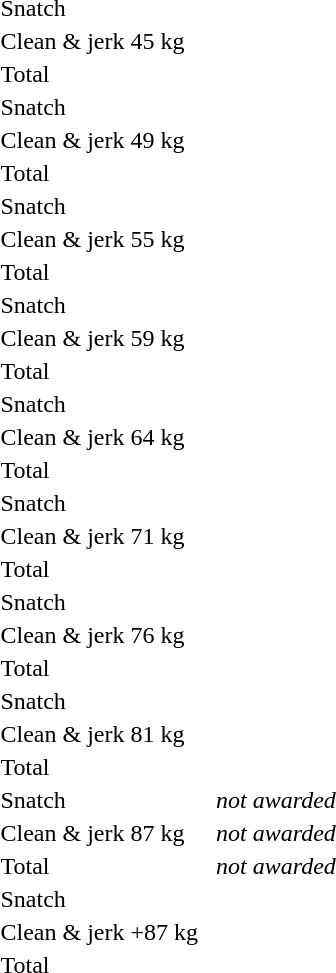<table>
<tr>
<td>Snatch</td>
<td rowspan=3>45 kg</td>
<td></td>
<td></td>
<td nowrap></td>
</tr>
<tr>
<td>Clean & jerk</td>
<td></td>
<td nowrap></td>
<td></td>
</tr>
<tr>
<td>Total</td>
<td></td>
<td></td>
<td></td>
</tr>
<tr>
<td>Snatch</td>
<td rowspan=3>49 kg</td>
<td nowrap></td>
<td></td>
<td></td>
</tr>
<tr>
<td>Clean & jerk</td>
<td></td>
<td></td>
<td nowrap></td>
</tr>
<tr>
<td>Total</td>
<td></td>
<td></td>
<td></td>
</tr>
<tr>
<td>Snatch</td>
<td rowspan=3>55 kg</td>
<td></td>
<td></td>
<td></td>
</tr>
<tr>
<td>Clean & jerk</td>
<td></td>
<td></td>
<td></td>
</tr>
<tr>
<td>Total</td>
<td></td>
<td></td>
<td></td>
</tr>
<tr>
<td>Snatch</td>
<td rowspan=3>59 kg</td>
<td></td>
<td></td>
<td></td>
</tr>
<tr>
<td>Clean & jerk</td>
<td></td>
<td></td>
<td></td>
</tr>
<tr>
<td>Total</td>
<td></td>
<td></td>
<td></td>
</tr>
<tr>
<td>Snatch</td>
<td rowspan=3>64 kg</td>
<td></td>
<td></td>
<td></td>
</tr>
<tr>
<td>Clean & jerk</td>
<td></td>
<td></td>
<td></td>
</tr>
<tr>
<td>Total</td>
<td></td>
<td></td>
<td></td>
</tr>
<tr>
<td>Snatch</td>
<td rowspan=3>71 kg</td>
<td></td>
<td></td>
<td></td>
</tr>
<tr>
<td>Clean & jerk</td>
<td></td>
<td></td>
<td></td>
</tr>
<tr>
<td>Total</td>
<td></td>
<td></td>
<td></td>
</tr>
<tr>
<td>Snatch</td>
<td rowspan=3>76 kg</td>
<td></td>
<td></td>
<td></td>
</tr>
<tr>
<td>Clean & jerk</td>
<td></td>
<td></td>
<td></td>
</tr>
<tr>
<td>Total</td>
<td></td>
<td></td>
<td></td>
</tr>
<tr>
<td>Snatch</td>
<td rowspan=3>81 kg</td>
<td></td>
<td></td>
<td></td>
</tr>
<tr>
<td>Clean & jerk</td>
<td></td>
<td></td>
<td></td>
</tr>
<tr>
<td>Total</td>
<td></td>
<td></td>
<td></td>
</tr>
<tr>
<td>Snatch</td>
<td rowspan=3>87 kg</td>
<td></td>
<td></td>
<td><em>not awarded</em></td>
</tr>
<tr>
<td>Clean & jerk</td>
<td></td>
<td></td>
<td><em>not awarded</em></td>
</tr>
<tr>
<td>Total</td>
<td></td>
<td></td>
<td><em>not awarded</em></td>
</tr>
<tr>
<td>Snatch</td>
<td rowspan=3>+87 kg</td>
<td></td>
<td></td>
<td></td>
</tr>
<tr>
<td>Clean & jerk</td>
<td></td>
<td></td>
<td></td>
</tr>
<tr>
<td>Total</td>
<td></td>
<td></td>
<td></td>
</tr>
</table>
